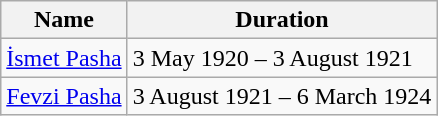<table class="sortable wikitable">
<tr>
<th>Name</th>
<th>Duration</th>
</tr>
<tr>
<td><a href='#'>İsmet  Pasha</a></td>
<td>3 May 1920 – 3 August 1921</td>
</tr>
<tr>
<td><a href='#'>Fevzi Pasha</a></td>
<td>3 August 1921 – 6 March 1924</td>
</tr>
</table>
